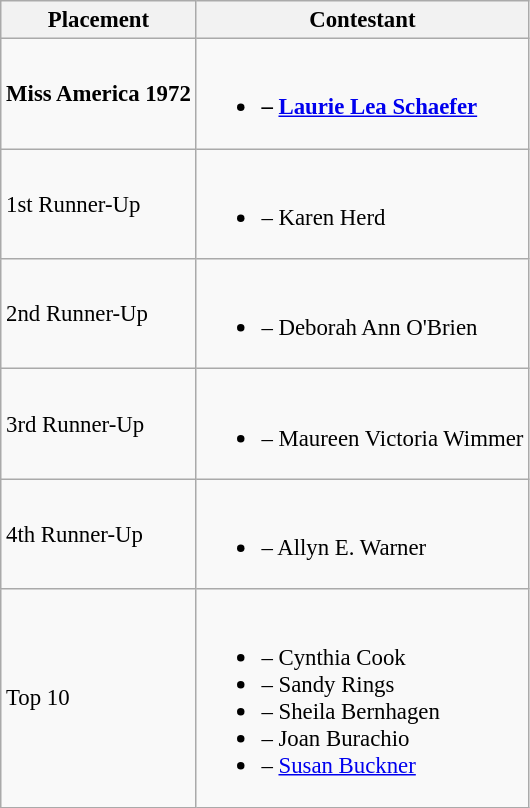<table class="wikitable sortable" style="font-size: 95%;">
<tr>
<th>Placement</th>
<th>Contestant</th>
</tr>
<tr>
<td><strong>Miss America 1972</strong></td>
<td><br><ul><li><strong> – <a href='#'>Laurie Lea Schaefer</a></strong></li></ul></td>
</tr>
<tr>
<td>1st Runner-Up</td>
<td><br><ul><li> – Karen Herd</li></ul></td>
</tr>
<tr>
<td>2nd Runner-Up</td>
<td><br><ul><li> – Deborah Ann O'Brien</li></ul></td>
</tr>
<tr>
<td>3rd Runner-Up</td>
<td><br><ul><li> – Maureen Victoria Wimmer</li></ul></td>
</tr>
<tr>
<td>4th Runner-Up</td>
<td><br><ul><li> – Allyn E. Warner</li></ul></td>
</tr>
<tr>
<td>Top 10</td>
<td><br><ul><li> – Cynthia Cook</li><li> – Sandy Rings</li><li> – Sheila Bernhagen</li><li> – Joan Burachio</li><li> – <a href='#'>Susan Buckner</a></li></ul></td>
</tr>
</table>
